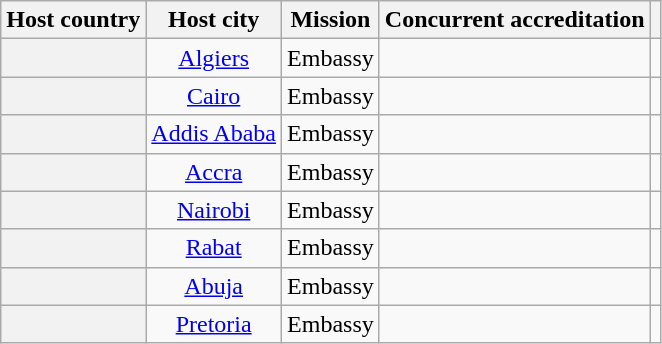<table class="wikitable plainrowheaders" style="text-align:center;">
<tr>
<th scope="col">Host country</th>
<th scope="col">Host city</th>
<th scope="col">Mission</th>
<th scope="col">Concurrent accreditation</th>
<th scope="col"></th>
</tr>
<tr>
<th scope="row"></th>
<td><a href='#'>Algiers</a></td>
<td>Embassy</td>
<td></td>
<td></td>
</tr>
<tr>
<th scope="row"></th>
<td><a href='#'>Cairo</a></td>
<td>Embassy</td>
<td></td>
<td></td>
</tr>
<tr>
<th scope="row"></th>
<td><a href='#'>Addis Ababa</a></td>
<td>Embassy</td>
<td></td>
<td></td>
</tr>
<tr>
<th scope="row"></th>
<td><a href='#'>Accra</a></td>
<td>Embassy</td>
<td></td>
<td></td>
</tr>
<tr>
<th scope="row"></th>
<td><a href='#'>Nairobi</a></td>
<td>Embassy</td>
<td></td>
<td></td>
</tr>
<tr>
<th scope="row"></th>
<td><a href='#'>Rabat</a></td>
<td>Embassy</td>
<td></td>
<td></td>
</tr>
<tr>
<th scope="row"></th>
<td><a href='#'>Abuja</a></td>
<td>Embassy</td>
<td></td>
<td></td>
</tr>
<tr>
<th scope="row"></th>
<td><a href='#'>Pretoria</a></td>
<td>Embassy</td>
<td></td>
<td></td>
</tr>
</table>
